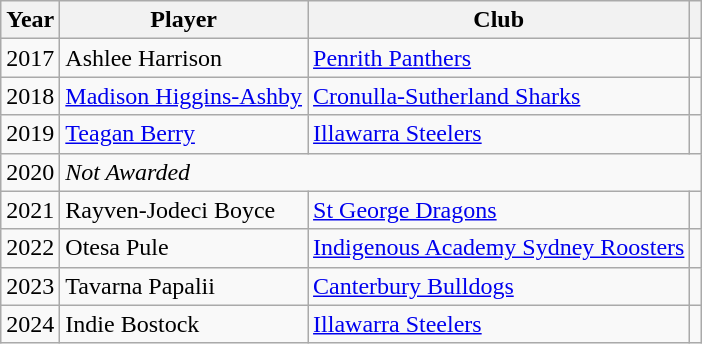<table class="wikitable">
<tr>
<th>Year</th>
<th>Player</th>
<th>Club</th>
<th></th>
</tr>
<tr>
<td>2017</td>
<td>Ashlee Harrison</td>
<td> <a href='#'>Penrith Panthers</a></td>
<td></td>
</tr>
<tr>
<td>2018</td>
<td><a href='#'>Madison Higgins-Ashby</a></td>
<td> <a href='#'>Cronulla-Sutherland Sharks</a></td>
<td></td>
</tr>
<tr>
<td>2019</td>
<td><a href='#'>Teagan Berry</a></td>
<td> <a href='#'>Illawarra Steelers</a></td>
<td></td>
</tr>
<tr>
<td>2020</td>
<td colspan=3><em>Not Awarded</em></td>
</tr>
<tr>
<td>2021</td>
<td>Rayven-Jodeci Boyce</td>
<td> <a href='#'>St George Dragons</a></td>
<td></td>
</tr>
<tr>
<td>2022</td>
<td>Otesa Pule</td>
<td> <a href='#'>Indigenous Academy Sydney Roosters</a></td>
<td></td>
</tr>
<tr>
<td>2023</td>
<td>Tavarna Papalii</td>
<td> <a href='#'>Canterbury Bulldogs</a></td>
<td></td>
</tr>
<tr>
<td>2024</td>
<td>Indie Bostock</td>
<td> <a href='#'>Illawarra Steelers</a></td>
<td></td>
</tr>
</table>
